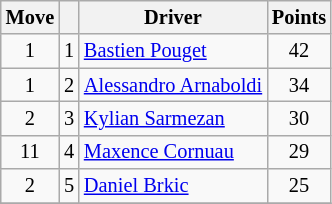<table class="wikitable" style="font-size:85%;">
<tr>
<th>Move</th>
<th></th>
<th>Driver</th>
<th>Points</th>
</tr>
<tr>
<td align="center"> 1</td>
<td align="center">1</td>
<td><a href='#'>Bastien Pouget</a></td>
<td align="center">42</td>
</tr>
<tr>
<td align="center"> 1</td>
<td align="center">2</td>
<td><a href='#'>Alessandro Arnaboldi</a></td>
<td align="center">34</td>
</tr>
<tr>
<td align="center"> 2</td>
<td align="center">3</td>
<td><a href='#'>Kylian Sarmezan</a></td>
<td align="center">30</td>
</tr>
<tr>
<td align="center"> 11</td>
<td align="center">4</td>
<td><a href='#'>Maxence Cornuau</a></td>
<td align="center">29</td>
</tr>
<tr>
<td align="center"> 2</td>
<td align="center">5</td>
<td><a href='#'>Daniel Brkic</a></td>
<td align="center">25</td>
</tr>
<tr>
</tr>
</table>
